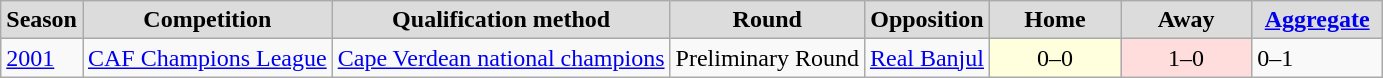<table class="sortable plainrowheaders wikitable">
<tr>
<th style="background:#DCDCDC">Season</th>
<th style="background:#DCDCDC">Competition</th>
<th style="background:#DCDCDC">Qualification method</th>
<th style="background:#DCDCDC">Round</th>
<th style="background:#DCDCDC">Opposition</th>
<th width="80" style="background:#DCDCDC">Home</th>
<th width="80" style="background:#DCDCDC">Away</th>
<th width="80" style="background:#DCDCDC"><a href='#'>Aggregate</a></th>
</tr>
<tr>
<td><a href='#'>2001</a></td>
<td><a href='#'>CAF Champions League</a></td>
<td><a href='#'>Cape Verdean national champions</a></td>
<td align=left>Preliminary Round</td>
<td align=left>  <a href='#'>Real Banjul</a></td>
<td style="background:#ffd; text-align:center">0–0</td>
<td style="background:#fdd; text-align:center">1–0</td>
<td>0–1</td>
</tr>
</table>
